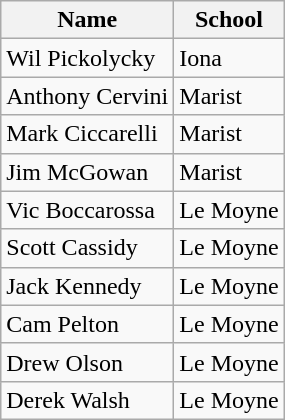<table class=wikitable>
<tr>
<th>Name</th>
<th>School</th>
</tr>
<tr>
<td>Wil Pickolycky</td>
<td>Iona</td>
</tr>
<tr>
<td>Anthony Cervini</td>
<td>Marist</td>
</tr>
<tr>
<td>Mark Ciccarelli</td>
<td>Marist</td>
</tr>
<tr>
<td>Jim McGowan</td>
<td>Marist</td>
</tr>
<tr>
<td>Vic Boccarossa</td>
<td>Le Moyne</td>
</tr>
<tr>
<td>Scott Cassidy</td>
<td>Le Moyne</td>
</tr>
<tr>
<td>Jack Kennedy</td>
<td>Le Moyne</td>
</tr>
<tr>
<td>Cam Pelton</td>
<td>Le Moyne</td>
</tr>
<tr>
<td>Drew Olson</td>
<td>Le Moyne</td>
</tr>
<tr>
<td>Derek Walsh</td>
<td>Le Moyne</td>
</tr>
</table>
